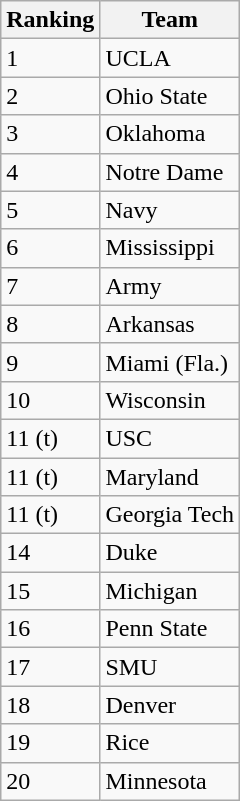<table class="wikitable">
<tr>
<th>Ranking</th>
<th>Team</th>
</tr>
<tr>
<td>1</td>
<td>UCLA</td>
</tr>
<tr>
<td>2</td>
<td>Ohio State</td>
</tr>
<tr>
<td>3</td>
<td>Oklahoma</td>
</tr>
<tr>
<td>4</td>
<td>Notre Dame</td>
</tr>
<tr>
<td>5</td>
<td>Navy</td>
</tr>
<tr>
<td>6</td>
<td>Mississippi</td>
</tr>
<tr>
<td>7</td>
<td>Army</td>
</tr>
<tr>
<td>8</td>
<td>Arkansas</td>
</tr>
<tr>
<td>9</td>
<td>Miami (Fla.)</td>
</tr>
<tr>
<td>10</td>
<td>Wisconsin</td>
</tr>
<tr>
<td>11 (t)</td>
<td>USC</td>
</tr>
<tr>
<td>11 (t)</td>
<td>Maryland</td>
</tr>
<tr>
<td>11 (t)</td>
<td>Georgia Tech</td>
</tr>
<tr>
<td>14</td>
<td>Duke</td>
</tr>
<tr>
<td>15</td>
<td>Michigan</td>
</tr>
<tr>
<td>16</td>
<td>Penn State</td>
</tr>
<tr>
<td>17</td>
<td>SMU</td>
</tr>
<tr>
<td>18</td>
<td>Denver</td>
</tr>
<tr>
<td>19</td>
<td>Rice</td>
</tr>
<tr>
<td>20</td>
<td>Minnesota</td>
</tr>
</table>
